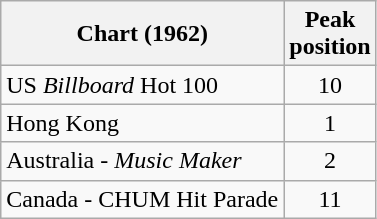<table class="wikitable sortable">
<tr>
<th align="left">Chart (1962)</th>
<th style="text-align:center;">Peak<br>position</th>
</tr>
<tr>
<td align="left">US <em>Billboard</em> Hot 100</td>
<td style="text-align:center;">10</td>
</tr>
<tr>
<td align="left">Hong Kong</td>
<td style="text-align:center;">1</td>
</tr>
<tr>
<td align="left">Australia - <em>Music Maker</em></td>
<td style="text-align:center;">2</td>
</tr>
<tr>
<td align="left">Canada - CHUM Hit Parade</td>
<td style="text-align:center;">11</td>
</tr>
</table>
